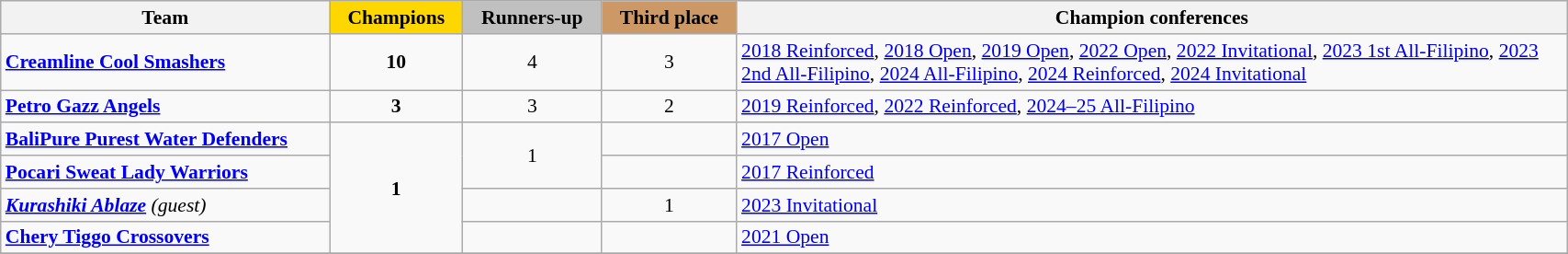<table class="wikitable" style="font-size:90%; text-align:center" width="90%">
<tr>
<th width=21%;>Team</th>
<th style="width=9%; background:gold">Champions</th>
<th style="width=9%; background:silver">Runners-up</th>
<th style="width=9%; background:#cc9966">Third place</th>
<th width=53%;>Champion conferences</th>
</tr>
<tr>
<td style="text-align:left"><strong><a href='#'>Creamline Cool Smashers</a></strong></td>
<td><strong>10</strong></td>
<td>4</td>
<td>3</td>
<td style="text-align:left"><a href='#'>2018 Reinforced</a>, <a href='#'>2018 Open</a>, <a href='#'>2019 Open</a>, <a href='#'>2022 Open</a>, <a href='#'>2022 Invitational</a>, <a href='#'>2023 1st All-Filipino</a>, <a href='#'>2023 2nd All-Filipino</a>, <a href='#'>2024 All-Filipino</a>, <a href='#'>2024 Reinforced</a>, <a href='#'>2024 Invitational</a></td>
</tr>
<tr>
<td style="text-align:left"><strong><a href='#'>Petro Gazz Angels</a></strong></td>
<td><strong>3</strong></td>
<td>3</td>
<td>2</td>
<td style="text-align:left"><a href='#'>2019 Reinforced</a>, <a href='#'>2022 Reinforced</a>, <a href='#'>2024–25 All-Filipino</a></td>
</tr>
<tr>
<td style="text-align:left"><strong><a href='#'>BaliPure Purest Water Defenders</a></strong></td>
<td rowspan="4"><strong>1</strong></td>
<td rowspan="2">1</td>
<td></td>
<td style="text-align:left"><a href='#'>2017 Open</a></td>
</tr>
<tr>
<td style="text-align:left"><strong><a href='#'>Pocari Sweat Lady Warriors</a></strong><br>
</td>
<td></td>
<td style="text-align:left"><a href='#'>2017 Reinforced</a></td>
</tr>
<tr>
<td style="text-align:left"><strong><em><a href='#'>Kurashiki Ablaze</a></em></strong> <em>(guest)</em><br></td>
<td></td>
<td>1</td>
<td style="text-align:left"><a href='#'>2023 Invitational</a></td>
</tr>
<tr>
<td style="text-align:left"><strong><a href='#'>Chery Tiggo Crossovers</a></strong><br></td>
<td></td>
<td></td>
<td style="text-align:left"><a href='#'>2021 Open</a></td>
</tr>
<tr>
</tr>
</table>
